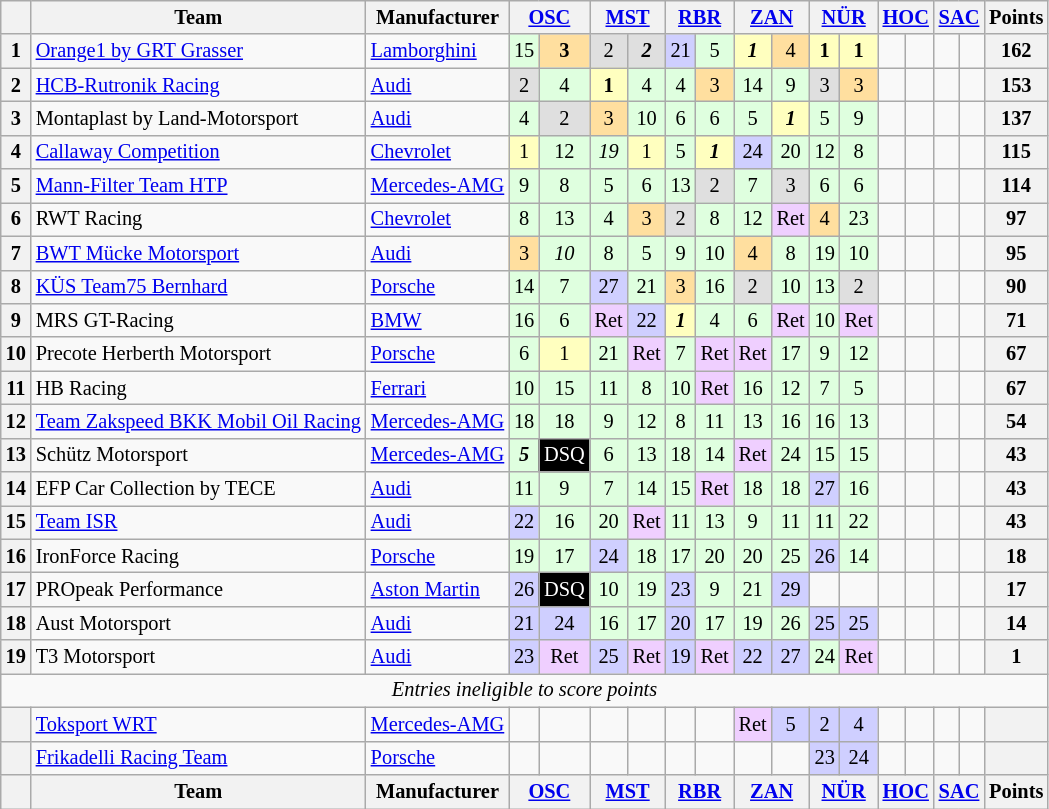<table class="wikitable" style="font-size: 85%; text-align:center;">
<tr>
<th></th>
<th>Team</th>
<th>Manufacturer</th>
<th colspan=2><a href='#'>OSC</a><br></th>
<th colspan=2><a href='#'>MST</a><br></th>
<th colspan=2><a href='#'>RBR</a><br></th>
<th colspan=2><a href='#'>ZAN</a><br></th>
<th colspan=2><a href='#'>NÜR</a><br></th>
<th colspan=2><a href='#'>HOC</a><br></th>
<th colspan=2><a href='#'>SAC</a><br></th>
<th>Points</th>
</tr>
<tr>
<th>1</th>
<td align=left> <a href='#'>Orange1 by GRT Grasser</a></td>
<td align=left><a href='#'>Lamborghini</a></td>
<td style="background:#DFFFDF;">15</td>
<td style="background:#FFDF9F;"><strong>3</strong></td>
<td style="background:#DFDFDF;">2</td>
<td style="background:#DFDFDF;"><strong><em>2</em></strong></td>
<td style="background:#CFCFFF;">21</td>
<td style="background:#DFFFDF;">5</td>
<td style="background:#FFFFBF;"><strong><em>1</em></strong></td>
<td style="background:#FFDF9F;">4</td>
<td style="background:#FFFFBF;"><strong>1</strong></td>
<td style="background:#FFFFBF;"><strong>1</strong></td>
<td></td>
<td></td>
<td></td>
<td></td>
<th>162</th>
</tr>
<tr>
<th>2</th>
<td align=left> <a href='#'>HCB-Rutronik Racing</a></td>
<td align=left><a href='#'>Audi</a></td>
<td style="background:#DFDFDF;">2</td>
<td style="background:#DFFFDF;">4</td>
<td style="background:#FFFFBF;"><strong>1</strong></td>
<td style="background:#DFFFDF;">4</td>
<td style="background:#DFFFDF;">4</td>
<td style="background:#FFDF9F;">3</td>
<td style="background:#DFFFDF;">14</td>
<td style="background:#DFFFDF;">9</td>
<td style="background:#DFDFDF;">3</td>
<td style="background:#FFDF9F;">3</td>
<td></td>
<td></td>
<td></td>
<td></td>
<th>153</th>
</tr>
<tr>
<th>3</th>
<td align=left> Montaplast by Land-Motorsport</td>
<td align=left><a href='#'>Audi</a></td>
<td style="background:#DFFFDF;">4</td>
<td style="background:#DFDFDF;">2</td>
<td style="background:#FFDF9F;">3</td>
<td style="background:#DFFFDF;">10</td>
<td style="background:#DFFFDF;">6</td>
<td style="background:#DFFFDF;">6</td>
<td style="background:#DFFFDF;">5</td>
<td style="background:#FFFFBF;"><strong><em>1</em></strong></td>
<td style="background:#DFFFDF;">5</td>
<td style="background:#DFFFDF;">9</td>
<td></td>
<td></td>
<td></td>
<td></td>
<th>137</th>
</tr>
<tr>
<th>4</th>
<td align=left> <a href='#'>Callaway Competition</a></td>
<td align=left><a href='#'>Chevrolet</a></td>
<td style="background:#FFFFBF;">1</td>
<td style="background:#DFFFDF;">12</td>
<td style="background:#DFFFDF;"><em>19</em></td>
<td style="background:#FFFFBF;">1</td>
<td style="background:#DFFFDF;">5</td>
<td style="background:#FFFFBF;"><strong><em>1</em></strong></td>
<td style="background:#CFCFFF;">24</td>
<td style="background:#DFFFDF;">20</td>
<td style="background:#DFFFDF;">12</td>
<td style="background:#DFFFDF;">8</td>
<td></td>
<td></td>
<td></td>
<td></td>
<th>115</th>
</tr>
<tr>
<th>5</th>
<td align=left> <a href='#'>Mann-Filter Team HTP</a></td>
<td align=left><a href='#'>Mercedes-AMG</a></td>
<td style="background:#DFFFDF;">9</td>
<td style="background:#DFFFDF;">8</td>
<td style="background:#DFFFDF;">5</td>
<td style="background:#DFFFDF;">6</td>
<td style="background:#DFFFDF;">13</td>
<td style="background:#DFDFDF;">2</td>
<td style="background:#DFFFDF;">7</td>
<td style="background:#DFDFDF;">3</td>
<td style="background:#DFFFDF;">6</td>
<td style="background:#DFFFDF;">6</td>
<td></td>
<td></td>
<td></td>
<td></td>
<th>114</th>
</tr>
<tr>
<th>6</th>
<td align=left> RWT Racing</td>
<td align=left><a href='#'>Chevrolet</a></td>
<td style="background:#DFFFDF;">8</td>
<td style="background:#DFFFDF;">13</td>
<td style="background:#DFFFDF;">4</td>
<td style="background:#FFDF9F;">3</td>
<td style="background:#DFDFDF;">2</td>
<td style="background:#DFFFDF;">8</td>
<td style="background:#DFFFDF;">12</td>
<td style="background:#EFCFFF;">Ret</td>
<td style="background:#FFDF9F;">4</td>
<td style="background:#DFFFDF;">23</td>
<td></td>
<td></td>
<td></td>
<td></td>
<th>97</th>
</tr>
<tr>
<th>7</th>
<td align=left> <a href='#'>BWT Mücke Motorsport</a></td>
<td align=left><a href='#'>Audi</a></td>
<td style="background:#FFDF9F;">3</td>
<td style="background:#DFFFDF;"><em>10</em></td>
<td style="background:#DFFFDF;">8</td>
<td style="background:#DFFFDF;">5</td>
<td style="background:#DFFFDF;">9</td>
<td style="background:#DFFFDF;">10</td>
<td style="background:#FFDF9F;">4</td>
<td style="background:#DFFFDF;">8</td>
<td style="background:#DFFFDF;">19</td>
<td style="background:#DFFFDF;">10</td>
<td></td>
<td></td>
<td></td>
<td></td>
<th>95</th>
</tr>
<tr>
<th>8</th>
<td align=left> <a href='#'>KÜS Team75 Bernhard</a></td>
<td align=left><a href='#'>Porsche</a></td>
<td style="background:#DFFFDF;">14</td>
<td style="background:#DFFFDF;">7</td>
<td style="background:#CFCFFF;">27</td>
<td style="background:#DFFFDF;">21</td>
<td style="background:#FFDF9F;">3</td>
<td style="background:#DFFFDF;">16</td>
<td style="background:#DFDFDF;">2</td>
<td style="background:#DFFFDF;">10</td>
<td style="background:#DFFFDF;">13</td>
<td style="background:#DFDFDF;">2</td>
<td></td>
<td></td>
<td></td>
<td></td>
<th>90</th>
</tr>
<tr>
<th>9</th>
<td align=left> MRS GT-Racing</td>
<td align=left><a href='#'>BMW</a></td>
<td style="background:#DFFFDF;">16</td>
<td style="background:#DFFFDF;">6</td>
<td style="background:#EFCFFF;">Ret</td>
<td style="background:#CFCFFF;">22</td>
<td style="background:#FFFFBF;"><strong><em>1</em></strong></td>
<td style="background:#DFFFDF;">4</td>
<td style="background:#DFFFDF;">6</td>
<td style="background:#EFCFFF;">Ret</td>
<td style="background:#DFFFDF;">10</td>
<td style="background:#EFCFFF;">Ret</td>
<td></td>
<td></td>
<td></td>
<td></td>
<th>71</th>
</tr>
<tr>
<th>10</th>
<td align=left> Precote Herberth Motorsport</td>
<td align=left><a href='#'>Porsche</a></td>
<td style="background:#DFFFDF;">6</td>
<td style="background:#FFFFBF;">1</td>
<td style="background:#DFFFDF;">21</td>
<td style="background:#EFCFFF;">Ret</td>
<td style="background:#DFFFDF;">7</td>
<td style="background:#EFCFFF;">Ret</td>
<td style="background:#EFCFFF;">Ret</td>
<td style="background:#DFFFDF;">17</td>
<td style="background:#DFFFDF;">9</td>
<td style="background:#DFFFDF;">12</td>
<td></td>
<td></td>
<td></td>
<td></td>
<th>67</th>
</tr>
<tr>
<th>11</th>
<td align=left> HB Racing</td>
<td align=left><a href='#'>Ferrari</a></td>
<td style="background:#DFFFDF;">10</td>
<td style="background:#DFFFDF;">15</td>
<td style="background:#DFFFDF;">11</td>
<td style="background:#DFFFDF;">8</td>
<td style="background:#DFFFDF;">10</td>
<td style="background:#EFCFFF;">Ret</td>
<td style="background:#DFFFDF;">16</td>
<td style="background:#DFFFDF;">12</td>
<td style="background:#DFFFDF;">7</td>
<td style="background:#DFFFDF;">5</td>
<td></td>
<td></td>
<td></td>
<td></td>
<th>67</th>
</tr>
<tr>
<th>12</th>
<td align=left> <a href='#'>Team Zakspeed BKK Mobil Oil Racing</a></td>
<td align=left><a href='#'>Mercedes-AMG</a></td>
<td style="background:#DFFFDF;">18</td>
<td style="background:#DFFFDF;">18</td>
<td style="background:#DFFFDF;">9</td>
<td style="background:#DFFFDF;">12</td>
<td style="background:#DFFFDF;">8</td>
<td style="background:#DFFFDF;">11</td>
<td style="background:#DFFFDF;">13</td>
<td style="background:#DFFFDF;">16</td>
<td style="background:#DFFFDF;">16</td>
<td style="background:#DFFFDF;">13</td>
<td></td>
<td></td>
<td></td>
<td></td>
<th>54</th>
</tr>
<tr>
<th>13</th>
<td align=left> Schütz Motorsport</td>
<td align=left><a href='#'>Mercedes-AMG</a></td>
<td style="background:#DFFFDF;"><strong><em>5</em></strong></td>
<td style="background:#000000; color:white;">DSQ</td>
<td style="background:#DFFFDF;">6</td>
<td style="background:#DFFFDF;">13</td>
<td style="background:#DFFFDF;">18</td>
<td style="background:#DFFFDF;">14</td>
<td style="background:#EFCFFF;">Ret</td>
<td style="background:#DFFFDF;">24</td>
<td style="background:#DFFFDF;">15</td>
<td style="background:#DFFFDF;">15</td>
<td></td>
<td></td>
<td></td>
<td></td>
<th>43</th>
</tr>
<tr>
<th>14</th>
<td align=left> EFP Car Collection by TECE</td>
<td align=left><a href='#'>Audi</a></td>
<td style="background:#DFFFDF;">11</td>
<td style="background:#DFFFDF;">9</td>
<td style="background:#DFFFDF;">7</td>
<td style="background:#DFFFDF;">14</td>
<td style="background:#DFFFDF;">15</td>
<td style="background:#EFCFFF;">Ret</td>
<td style="background:#DFFFDF;">18</td>
<td style="background:#DFFFDF;">18</td>
<td style="background:#CFCFFF;">27</td>
<td style="background:#DFFFDF;">16</td>
<td></td>
<td></td>
<td></td>
<td></td>
<th>43</th>
</tr>
<tr>
<th>15</th>
<td align=left> <a href='#'>Team ISR</a></td>
<td align=left><a href='#'>Audi</a></td>
<td style="background:#CFCFFF;">22</td>
<td style="background:#DFFFDF;">16</td>
<td style="background:#DFFFDF;">20</td>
<td style="background:#EFCFFF;">Ret</td>
<td style="background:#DFFFDF;">11</td>
<td style="background:#DFFFDF;">13</td>
<td style="background:#DFFFDF;">9</td>
<td style="background:#DFFFDF;">11</td>
<td style="background:#DFFFDF;">11</td>
<td style="background:#DFFFDF;">22</td>
<td></td>
<td></td>
<td></td>
<td></td>
<th>43</th>
</tr>
<tr>
<th>16</th>
<td align=left> IronForce Racing</td>
<td align=left><a href='#'>Porsche</a></td>
<td style="background:#DFFFDF;">19</td>
<td style="background:#DFFFDF;">17</td>
<td style="background:#CFCFFF;">24</td>
<td style="background:#DFFFDF;">18</td>
<td style="background:#DFFFDF;">17</td>
<td style="background:#DFFFDF;">20</td>
<td style="background:#DFFFDF;">20</td>
<td style="background:#DFFFDF;">25</td>
<td style="background:#CFCFFF;">26</td>
<td style="background:#DFFFDF;">14</td>
<td></td>
<td></td>
<td></td>
<td></td>
<th>18</th>
</tr>
<tr>
<th>17</th>
<td align=left> PROpeak Performance</td>
<td align=left><a href='#'>Aston Martin</a></td>
<td style="background:#CFCFFF;">26</td>
<td style="background:#000000; color:white;">DSQ</td>
<td style="background:#DFFFDF;">10</td>
<td style="background:#DFFFDF;">19</td>
<td style="background:#CFCFFF;">23</td>
<td style="background:#DFFFDF;">9</td>
<td style="background:#DFFFDF;">21</td>
<td style="background:#CFCFFF;">29</td>
<td></td>
<td></td>
<td></td>
<td></td>
<td></td>
<td></td>
<th>17</th>
</tr>
<tr>
<th>18</th>
<td align=left> Aust Motorsport</td>
<td align=left><a href='#'>Audi</a></td>
<td style="background:#CFCFFF;">21</td>
<td style="background:#CFCFFF;">24</td>
<td style="background:#DFFFDF;">16</td>
<td style="background:#DFFFDF;">17</td>
<td style="background:#CFCFFF;">20</td>
<td style="background:#DFFFDF;">17</td>
<td style="background:#DFFFDF;">19</td>
<td style="background:#DFFFDF;">26</td>
<td style="background:#CFCFFF;">25</td>
<td style="background:#CFCFFF;">25</td>
<td></td>
<td></td>
<td></td>
<td></td>
<th>14</th>
</tr>
<tr>
<th>19</th>
<td align=left> T3 Motorsport</td>
<td align=left><a href='#'>Audi</a></td>
<td style="background:#CFCFFF;">23</td>
<td style="background:#EFCFFF;">Ret</td>
<td style="background:#CFCFFF;">25</td>
<td style="background:#EFCFFF;">Ret</td>
<td style="background:#CFCFFF;">19</td>
<td style="background:#EFCFFF;">Ret</td>
<td style="background:#CFCFFF;">22</td>
<td style="background:#CFCFFF;">27</td>
<td style="background:#DFFFDF;">24</td>
<td style="background:#EFCFFF;">Ret</td>
<td></td>
<td></td>
<td></td>
<td></td>
<th>1</th>
</tr>
<tr>
<td colspan=18><em>Entries ineligible to score points</em></td>
</tr>
<tr>
<th></th>
<td align=left> <a href='#'>Toksport WRT</a></td>
<td align=left><a href='#'>Mercedes-AMG</a></td>
<td></td>
<td></td>
<td></td>
<td></td>
<td></td>
<td></td>
<td style="background:#EFCFFF;">Ret</td>
<td style="background:#CFCFFF;">5</td>
<td style="background:#CFCFFF;">2</td>
<td style="background:#CFCFFF;">4</td>
<td></td>
<td></td>
<td></td>
<td></td>
<th></th>
</tr>
<tr>
<th></th>
<td align=left> <a href='#'>Frikadelli Racing Team</a></td>
<td align=left><a href='#'>Porsche</a></td>
<td></td>
<td></td>
<td></td>
<td></td>
<td></td>
<td></td>
<td></td>
<td></td>
<td style="background:#CFCFFF;">23</td>
<td style="background:#CFCFFF;">24</td>
<td></td>
<td></td>
<td></td>
<td></td>
<th></th>
</tr>
<tr>
<th></th>
<th>Team</th>
<th>Manufacturer</th>
<th colspan=2><a href='#'>OSC</a><br></th>
<th colspan=2><a href='#'>MST</a><br></th>
<th colspan=2><a href='#'>RBR</a><br></th>
<th colspan=2><a href='#'>ZAN</a><br></th>
<th colspan=2><a href='#'>NÜR</a><br></th>
<th colspan=2><a href='#'>HOC</a><br></th>
<th colspan=2><a href='#'>SAC</a><br></th>
<th>Points</th>
</tr>
</table>
